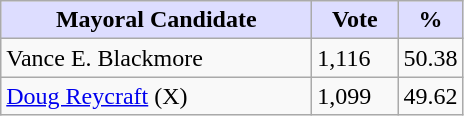<table class="wikitable">
<tr>
<th style="background:#ddf; width:200px;">Mayoral Candidate </th>
<th style="background:#ddf; width:50px;">Vote</th>
<th style="background:#ddf; width:30px;">%</th>
</tr>
<tr>
<td>Vance E. Blackmore</td>
<td>1,116</td>
<td>50.38</td>
</tr>
<tr>
<td><a href='#'>Doug Reycraft</a> (X)</td>
<td>1,099</td>
<td>49.62</td>
</tr>
</table>
